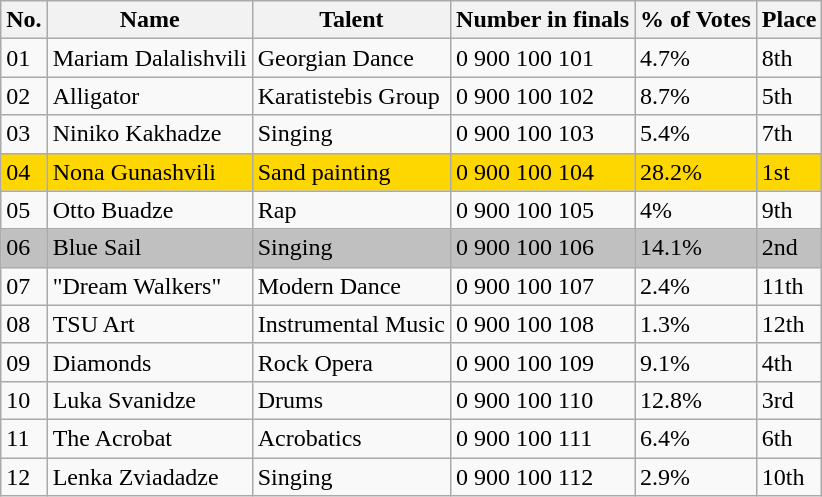<table class="sortable wikitable">
<tr>
<th>No.</th>
<th>Name</th>
<th>Talent</th>
<th>Number in finals</th>
<th>% of Votes</th>
<th>Place</th>
</tr>
<tr>
<td>01</td>
<td>Mariam Dalalishvili</td>
<td>Georgian Dance</td>
<td>0 900 100 101</td>
<td>4.7%</td>
<td>8th</td>
</tr>
<tr>
<td>02</td>
<td>Alligator</td>
<td>Karatistebis Group</td>
<td>0 900 100 102</td>
<td>8.7%</td>
<td>5th</td>
</tr>
<tr>
<td>03</td>
<td>Niniko Kakhadze</td>
<td>Singing</td>
<td>0 900 100 103</td>
<td>5.4%</td>
<td>7th</td>
</tr>
<tr bgcolor=gold>
<td>04</td>
<td>Nona Gunashvili</td>
<td>Sand painting</td>
<td>0 900 100 104</td>
<td>28.2%</td>
<td>1st</td>
</tr>
<tr>
<td>05</td>
<td>Otto Buadze</td>
<td>Rap</td>
<td>0 900 100 105</td>
<td>4%</td>
<td>9th</td>
</tr>
<tr bgcolor=silver>
<td>06</td>
<td>Blue Sail</td>
<td>Singing</td>
<td>0 900 100 106</td>
<td>14.1%</td>
<td>2nd</td>
</tr>
<tr>
<td>07</td>
<td>"Dream Walkers"</td>
<td>Modern Dance</td>
<td>0 900 100 107</td>
<td>2.4%</td>
<td>11th</td>
</tr>
<tr>
<td>08</td>
<td>TSU Art</td>
<td>Instrumental Music</td>
<td>0 900 100 108</td>
<td>1.3%</td>
<td>12th</td>
</tr>
<tr>
<td>09</td>
<td>Diamonds</td>
<td>Rock Opera</td>
<td>0 900 100 109</td>
<td>9.1%</td>
<td>4th</td>
</tr>
<tr>
<td>10</td>
<td>Luka Svanidze</td>
<td>Drums</td>
<td>0 900 100 110</td>
<td>12.8%</td>
<td>3rd</td>
</tr>
<tr>
<td>11</td>
<td>The Acrobat</td>
<td>Acrobatics</td>
<td>0 900 100 111</td>
<td>6.4%</td>
<td>6th</td>
</tr>
<tr>
<td>12</td>
<td>Lenka Zviadadze</td>
<td>Singing</td>
<td>0 900 100 112</td>
<td>2.9%</td>
<td>10th</td>
</tr>
</table>
